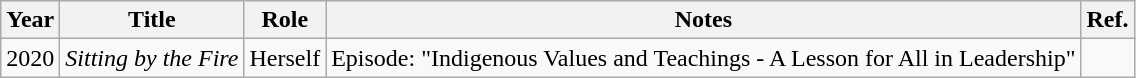<table class="wikitable sortable">
<tr>
<th>Year</th>
<th>Title</th>
<th>Role</th>
<th class="unsortable">Notes</th>
<th class="unsortable">Ref.</th>
</tr>
<tr>
<td>2020</td>
<td><em>Sitting by the Fire</em></td>
<td>Herself</td>
<td>Episode: "Indigenous Values and Teachings - A Lesson for All in Leadership"</td>
<td></td>
</tr>
</table>
